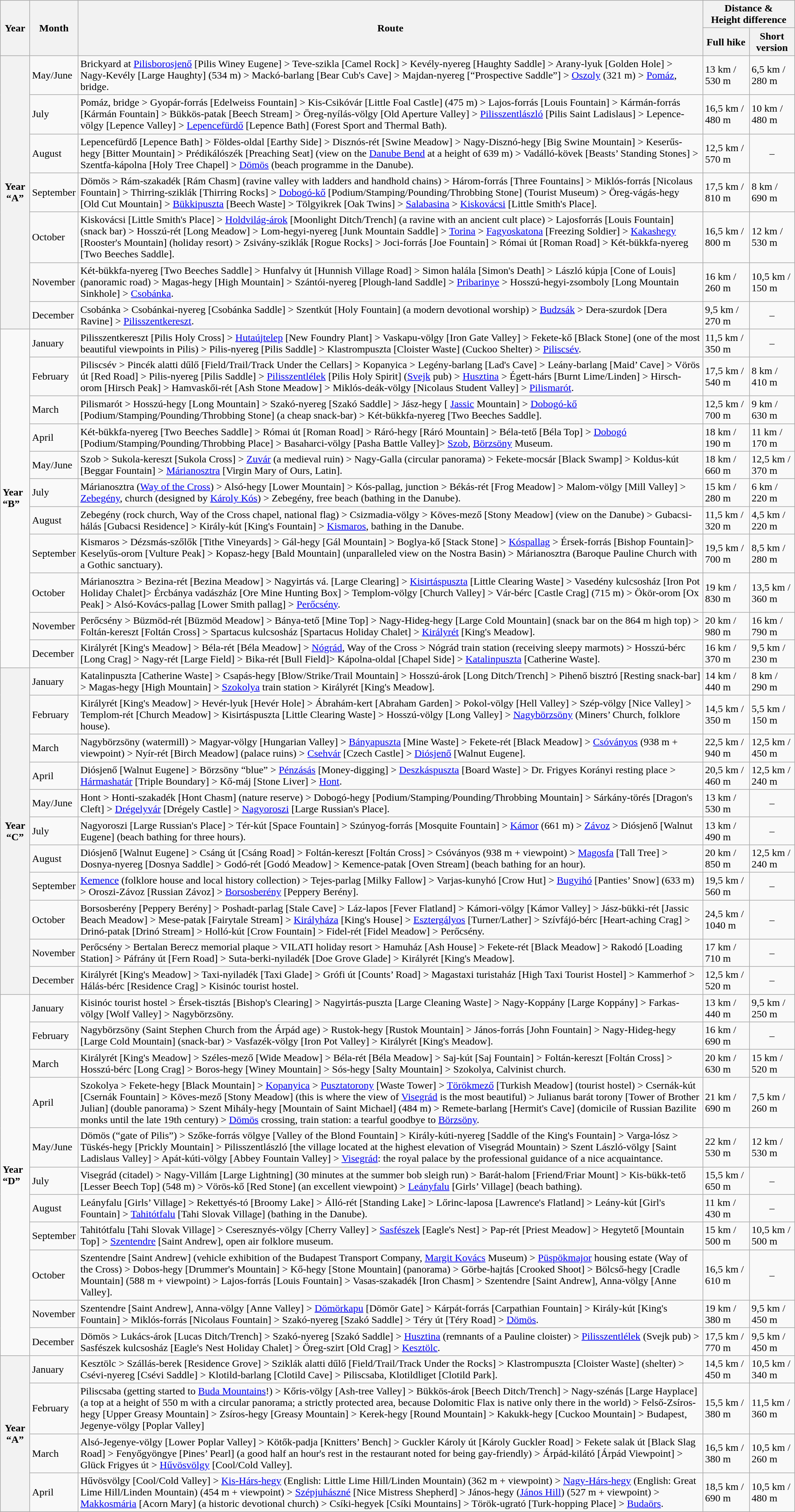<table class="wikitable" border="1" align=center>
<tr>
<th rowspan=2>Year</th>
<th rowspan=2>Month</th>
<th rowspan=2>Route</th>
<th colspan=2>Distance &<br>Height difference</th>
</tr>
<tr>
<th>Full hike</th>
<th>Short version</th>
</tr>
<tr>
<th rowspan=7><strong>Year “A”</strong></th>
<td>May/June</td>
<td>Brickyard at <a href='#'>Pilisborosjenő</a> [Pilis Winey Eugene] > Teve-szikla [Camel Rock] > Kevély-nyereg [Haughty Saddle] > Arany-lyuk [Golden Hole] > Nagy-Kevély [Large Haughty] (534 m) > Mackó-barlang [Bear Cub's Cave] > Majdan-nyereg [“Prospective Saddle”] > <a href='#'>Oszoly</a> (321 m) > <a href='#'>Pomáz</a>, bridge.</td>
<td>13 km / 530 m</td>
<td>6,5 km / 280 m</td>
</tr>
<tr>
<td>July</td>
<td>Pomáz, bridge > Gyopár-forrás [Edelweiss Fountain] > Kis-Csikóvár [Little Foal Castle] (475 m) > Lajos-forrás [Louis Fountain] > Kármán-forrás [Kármán Fountain] > Bükkös-patak [Beech Stream] > Öreg-nyílás-völgy [Old Aperture Valley] > <a href='#'>Pilisszentlászló</a> [Pilis Saint Ladislaus] > Lepence-völgy [Lepence Valley] > <a href='#'>Lepencefürdő</a> [Lepence Bath] (Forest Sport and Thermal Bath).</td>
<td>16,5 km / 480 m</td>
<td>10 km / 480 m</td>
</tr>
<tr>
<td>August</td>
<td>Lepencefürdő [Lepence Bath] > Földes-oldal [Earthy Side] > Disznós-rét [Swine Meadow] > Nagy-Disznó-hegy [Big Swine Mountain] > Keserűs-hegy [Bitter Mountain] > Prédikálószék [Preaching Seat] (view on the <a href='#'>Danube Bend</a> at a height of 639 m) > Vadálló-kövek [Beasts’ Standing Stones] > Szentfa-kápolna [Holy Tree Chapel] > <a href='#'>Dömös</a> (beach programme in the Danube).</td>
<td>12,5 km / 570 m</td>
<td align=center>–</td>
</tr>
<tr>
<td>September</td>
<td>Dömös > Rám-szakadék [Rám Chasm] (ravine valley with ladders and handhold chains) > Három-forrás [Three Fountains] > Miklós-forrás [Nicolaus Fountain] > Thirring-sziklák [Thirring Rocks] > <a href='#'>Dobogó-kő</a> [Podium/Stamping/Pounding/Throbbing Stone] (Tourist Museum) > Öreg-vágás-hegy [Old Cut Mountain] > <a href='#'>Bükkipuszta</a> [Beech Waste] > Tölgyikrek [Oak Twins] > <a href='#'>Salabasina</a> > <a href='#'>Kiskovácsi</a> [Little Smith's Place].</td>
<td>17,5 km / 810 m</td>
<td>8 km / 690 m</td>
</tr>
<tr>
<td>October</td>
<td>Kiskovácsi [Little Smith's Place] > <a href='#'>Holdvilág-árok</a> [Moonlight Ditch/Trench] (a ravine with an ancient cult place) > Lajosforrás [Louis Fountain] (snack bar) > Hosszú-rét [Long Meadow] > Lom-hegyi-nyereg [Junk Mountain Saddle] > <a href='#'>Torina</a> > <a href='#'>Fagyoskatona</a> [Freezing Soldier] > <a href='#'>Kakashegy</a> [Rooster's Mountain] (holiday resort) > Zsivány-sziklák [Rogue Rocks] > Joci-forrás [Joe Fountain] > Római út [Roman Road] > Két-bükkfa-nyereg [Two Beeches Saddle].</td>
<td>16,5 km / 800 m</td>
<td>12 km / 530 m</td>
</tr>
<tr>
<td>November</td>
<td>Két-bükkfa-nyereg [Two Beeches Saddle] > Hunfalvy út [Hunnish Village Road] > Simon halála [Simon's Death] > László kúpja [Cone of Louis] (panoramic road) > Magas-hegy [High Mountain] > Szántói-nyereg [Plough-land Saddle] > <a href='#'>Pribarinye</a> > Hosszú-hegyi-zsomboly [Long Mountain Sinkhole] > <a href='#'>Csobánka</a>.</td>
<td>16 km / 260 m</td>
<td>10,5 km / 150 m</td>
</tr>
<tr>
<td>December</td>
<td>Csobánka > Csobánkai-nyereg [Csobánka Saddle] > Szentkút [Holy Fountain] (a modern devotional worship) > <a href='#'>Budzsák</a> > Dera-szurdok [Dera Ravine] > <a href='#'>Pilisszentkereszt</a>.</td>
<td>9,5 km / 270 m</td>
<td align=center>–</td>
</tr>
<tr>
<td rowspan=11><strong>Year “B”</strong></td>
<td>January</td>
<td>Pilisszentkereszt [Pilis Holy Cross] > <a href='#'>Hutaújtelep</a> [New Foundry Plant] > Vaskapu-völgy [Iron Gate Valley] > Fekete-kő [Black Stone] (one of the most beautiful viewpoints in Pilis) > Pilis-nyereg [Pilis Saddle] > Klastrompuszta [Cloister Waste] (Cuckoo Shelter) > <a href='#'>Piliscsév</a>.</td>
<td>11,5 km / 350 m</td>
<td align=center>–</td>
</tr>
<tr>
<td>February</td>
<td>Piliscsév > Pincék alatti dűlő [Field/Trail/Track Under the Cellars] > Kopanyica > Legény-barlang [Lad's Cave] > Leány-barlang [Maid’ Cave] > Vörös út [Red Road] > Pilis-nyereg [Pilis Saddle] > <a href='#'>Pilisszentlélek</a> [Pilis Holy Spirit] (<a href='#'>Svejk</a> pub) > <a href='#'>Husztina</a> > Égett-hárs [Burnt Lime/Linden] > Hirsch-orom [Hirsch Peak] > Hamvaskői-rét [Ash Stone Meadow] > Miklós-deák-völgy [Nicolaus Student Valley] > <a href='#'>Pilismarót</a>.</td>
<td>17,5 km / 540 m</td>
<td>8 km / 410 m</td>
</tr>
<tr>
<td>March</td>
<td>Pilismarót > Hosszú-hegy [Long Mountain] > Szakó-nyereg [Szakó Saddle] > Jász-hegy [ <a href='#'>Jassic</a> Mountain] > <a href='#'>Dobogó-kő</a> [Podium/Stamping/Pounding/Throbbing Stone] (a cheap snack-bar) > Két-bükkfa-nyereg [Two Beeches Saddle].</td>
<td>12,5 km / 700 m</td>
<td>9 km / 630 m</td>
</tr>
<tr>
<td>April</td>
<td>Két-bükkfa-nyereg [Two Beeches Saddle] > Római út [Roman Road] > Ráró-hegy [Ráró Mountain] > Béla-tető [Béla Top] > <a href='#'>Dobogó</a> [Podium/Stamping/Pounding/Throbbing Place] > Basaharci-völgy [Pasha Battle Valley]> <a href='#'>Szob</a>, <a href='#'>Börzsöny</a> Museum.</td>
<td>18 km / 190 m</td>
<td>11 km / 170 m</td>
</tr>
<tr>
<td>May/June</td>
<td>Szob > Sukola-kereszt [Sukola Cross] > <a href='#'>Zuvár</a> (a medieval ruin) > Nagy-Galla (circular panorama) > Fekete-mocsár [Black Swamp] > Koldus-kút [Beggar Fountain] > <a href='#'>Márianosztra</a> [Virgin Mary of Ours, Latin].</td>
<td>18 km / 660 m</td>
<td>12,5 km / 370 m</td>
</tr>
<tr>
<td>July</td>
<td>Márianosztra (<a href='#'>Way of the Cross</a>) > Alsó-hegy [Lower Mountain] > Kós-pallag, junction > Békás-rét [Frog Meadow] > Malom-völgy [Mill Valley] > <a href='#'>Zebegény</a>, church (designed by <a href='#'>Károly Kós</a>) > Zebegény, free beach (bathing in the Danube).</td>
<td>15 km / 280 m</td>
<td>6 km / 220 m</td>
</tr>
<tr>
<td>August</td>
<td>Zebegény (rock church, Way of the Cross chapel, national flag) > Csizmadia-völgy > Köves-mező [Stony Meadow] (view on the Danube) > Gubacsi-hálás [Gubacsi Residence] > Király-kút [King's Fountain] > <a href='#'>Kismaros</a>, bathing in the Danube.</td>
<td>11,5 km / 320 m</td>
<td>4,5 km / 220 m</td>
</tr>
<tr>
<td>September</td>
<td>Kismaros > Dézsmás-szőlők [Tithe Vineyards] > Gál-hegy [Gál Mountain] > Boglya-kő [Stack Stone] > <a href='#'>Kóspallag</a> > Érsek-forrás [Bishop Fountain]> Keselyűs-orom [Vulture Peak] > Kopasz-hegy [Bald Mountain] (unparalleled view on the Nostra Basin) > Márianosztra (Baroque Pauline Church with a Gothic sanctuary).</td>
<td>19,5 km / 700 m</td>
<td>8,5 km / 280 m</td>
</tr>
<tr>
<td>October</td>
<td>Márianosztra > Bezina-rét [Bezina Meadow] > Nagyirtás vá. [Large Clearing] > <a href='#'>Kisirtáspuszta</a> [Little Clearing Waste] > Vasedény kulcsosház [Iron Pot Holiday Chalet]> Ércbánya vadászház [Ore Mine Hunting Box] > Templom-völgy [Church Valley] > Vár-bérc [Castle Crag] (715 m) > Ökör-orom [Ox Peak] > Alsó-Kovács-pallag [Lower Smith pallag] > <a href='#'>Perőcsény</a>.</td>
<td>19 km / 830 m</td>
<td>13,5 km / 360 m</td>
</tr>
<tr>
<td>November</td>
<td>Perőcsény > Büzmöd-rét [Büzmöd Meadow] > Bánya-tető [Mine Top] > Nagy-Hideg-hegy [Large Cold Mountain] (snack bar on the 864 m high top) > Foltán-kereszt [Foltán Cross] > Spartacus kulcsosház [Spartacus Holiday Chalet] > <a href='#'>Királyrét</a> [King's Meadow].</td>
<td>20 km / 980 m</td>
<td>16 km / 790 m</td>
</tr>
<tr>
<td>December</td>
<td>Királyrét [King's Meadow] > Béla-rét [Béla Meadow] > <a href='#'>Nógrád</a>, Way of the Cross > Nógrád train station (receiving sleepy marmots) > Hosszú-bérc [Long Crag] > Nagy-rét [Large Field] > Bika-rét [Bull Field]> Kápolna-oldal [Chapel Side] > <a href='#'>Katalinpuszta</a> [Catherine Waste].</td>
<td>16 km / 370 m</td>
<td>9,5 km / 230 m</td>
</tr>
<tr>
<th rowspan=11><strong>Year “C”</strong></th>
<td>January</td>
<td>Katalinpuszta [Catherine Waste] > Csapás-hegy [Blow/Strike/Trail Mountain] > Hosszú-árok [Long Ditch/Trench] > Pihenő bisztró [Resting snack-bar] > Magas-hegy [High Mountain] > <a href='#'>Szokolya</a> train station > Királyrét [King's Meadow].</td>
<td>14 km / 440 m</td>
<td>8 km / 290 m</td>
</tr>
<tr>
<td>February</td>
<td>Királyrét [King's Meadow] > Hevér-lyuk [Hevér Hole] > Ábrahám-kert [Abraham Garden] > Pokol-völgy [Hell Valley] > Szép-völgy [Nice Valley] > Templom-rét [Church Meadow] > Kisirtáspuszta [Little Clearing Waste] > Hosszú-völgy [Long Valley] > <a href='#'>Nagybörzsöny</a> (Miners’ Church, folklore house).</td>
<td>14,5 km / 350 m</td>
<td>5,5 km / 150 m</td>
</tr>
<tr>
<td>March</td>
<td>Nagybörzsöny (watermill) > Magyar-völgy [Hungarian Valley] > <a href='#'>Bányapuszta</a> [Mine Waste] > Fekete-rét [Black Meadow] > <a href='#'>Csóványos</a> (938 m + viewpoint) > Nyír-rét [Birch Meadow] (palace ruins) > <a href='#'>Csehvár</a> [Czech Castle] > <a href='#'>Diósjenő</a> [Walnut Eugene].</td>
<td>22,5 km / 940 m</td>
<td>12,5 km / 450 m</td>
</tr>
<tr>
<td>April</td>
<td>Diósjenő [Walnut Eugene] > Börzsöny “blue” > <a href='#'>Pénzásás</a> [Money-digging] > <a href='#'>Deszkáspuszta</a> [Board Waste] > Dr. Frigyes Korányi resting place > <a href='#'>Hármashatár</a> [Triple Boundary] > Kő-máj [Stone Liver] > <a href='#'>Hont</a>.</td>
<td>20,5 km / 460 m</td>
<td>12,5 km / 240 m</td>
</tr>
<tr>
<td>May/June</td>
<td>Hont > Honti-szakadék [Hont Chasm] (nature reserve) > Dobogó-hegy [Podium/Stamping/Pounding/Throbbing Mountain] > Sárkány-törés [Dragon's Cleft] > <a href='#'>Drégelyvár</a> [Drégely Castle] > <a href='#'>Nagyoroszi</a> [Large Russian's Place].</td>
<td>13 km / 530 m</td>
<td align=center>–</td>
</tr>
<tr>
<td>July</td>
<td>Nagyoroszi [Large Russian's Place] > Tér-kút [Space Fountain] > Szúnyog-forrás [Mosquite Fountain] > <a href='#'>Kámor</a> (661 m) > <a href='#'>Závoz</a> > Diósjenő [Walnut Eugene] (beach bathing for three hours).</td>
<td>13 km / 490 m</td>
<td align=center>–</td>
</tr>
<tr>
<td>August</td>
<td>Diósjenő [Walnut Eugene] > Csáng út [Csáng Road] > Foltán-kereszt [Foltán Cross] > Csóványos (938 m + viewpoint) > <a href='#'>Magosfa</a> [Tall Tree] > Dosnya-nyereg [Dosnya Saddle] > Godó-rét [Godó Meadow] > Kemence-patak [Oven Stream] (beach bathing for an hour).</td>
<td>20 km / 850 m</td>
<td>12,5 km / 240 m</td>
</tr>
<tr>
<td>September</td>
<td><a href='#'>Kemence</a> (folklore house and local history collection) > Tejes-parlag [Milky Fallow] > Varjas-kunyhó [Crow Hut] > <a href='#'>Bugyihó</a> [Panties’ Snow] (633 m) > Oroszi-Závoz [Russian Závoz] > <a href='#'>Borsosberény</a> [Peppery Berény].</td>
<td>19,5 km / 560 m</td>
<td align=center>–</td>
</tr>
<tr>
<td>October</td>
<td>Borsosberény [Peppery Berény] > Poshadt-parlag [Stale Cave] > Láz-lapos [Fever Flatland] > Kámori-völgy [Kámor Valley] > Jász-bükki-rét [Jassic Beach Meadow] > Mese-patak [Fairytale Stream] > <a href='#'>Királyháza</a> [King's House] > <a href='#'>Esztergályos</a> [Turner/Lather] > Szívfájó-bérc [Heart-aching Crag] > Drinó-patak [Drinó Stream] > Holló-kút [Crow Fountain] > Fidel-rét [Fidel Meadow] > Perőcsény.</td>
<td>24,5 km / 1040 m</td>
<td align=center>–</td>
</tr>
<tr>
<td>November</td>
<td>Perőcsény > Bertalan Berecz memorial plaque > VILATI holiday resort > Hamuház [Ash House] > Fekete-rét [Black Meadow] > Rakodó [Loading Station] > Páfrány út [Fern Road] > Suta-berki-nyiladék [Doe Grove Glade] > Királyrét [King's Meadow].</td>
<td>17 km / 710 m</td>
<td align=center>–</td>
</tr>
<tr>
<td>December</td>
<td>Királyrét [King's Meadow] > Taxi-nyiladék [Taxi Glade] > Grófi út [Counts’ Road] > Magastaxi turistaház [High Taxi Tourist Hostel] > Kammerhof > Hálás-bérc [Residence Crag] > Kisinóc tourist hostel.</td>
<td>12,5 km / 520 m</td>
<td align=center>–</td>
</tr>
<tr>
<td rowspan=11><strong>Year “D”</strong></td>
<td>January</td>
<td>Kisinóc tourist hostel > Érsek-tisztás [Bishop's Clearing] > Nagyirtás-puszta [Large Cleaning Waste] > Nagy-Koppány [Large Koppány] > Farkas-völgy [Wolf Valley] > Nagybörzsöny.</td>
<td>13 km / 440 m</td>
<td>9,5 km / 250 m</td>
</tr>
<tr>
<td>February</td>
<td>Nagybörzsöny (Saint Stephen Church from the Árpád age) > Rustok-hegy [Rustok Mountain] > János-forrás [John Fountain] > Nagy-Hideg-hegy [Large Cold Mountain] (snack-bar) > Vasfazék-völgy [Iron Pot Valley] > Királyrét [King's Meadow].</td>
<td>16 km / 690 m</td>
<td align=center>–</td>
</tr>
<tr>
<td>March</td>
<td>Királyrét [King's Meadow] > Széles-mező [Wide Meadow] > Béla-rét [Béla Meadow] > Saj-kút [Saj Fountain] > Foltán-kereszt [Foltán Cross] > Hosszú-bérc [Long Crag] > Boros-hegy [Winey Mountain] > Sós-hegy [Salty Mountain] > Szokolya, Calvinist church.</td>
<td>20 km / 630 m</td>
<td>15 km / 520 m</td>
</tr>
<tr>
<td>April</td>
<td>Szokolya > Fekete-hegy [Black Mountain] > <a href='#'>Kopanyica</a> > <a href='#'>Pusztatorony</a> [Waste Tower] > <a href='#'>Törökmező</a> [Turkish Meadow] (tourist hostel) > Csernák-kút [Csernák Fountain] > Köves-mező [Stony Meadow] (this is where the view of <a href='#'>Visegrád</a> is the most beautiful) > Julianus barát torony [Tower of Brother Julian] (double panorama) > Szent Mihály-hegy [Mountain of Saint Michael] (484 m) > Remete-barlang [Hermit's Cave] (domicile of Russian Bazilite monks until the late 19th century) > <a href='#'>Dömös</a> crossing, train station: a tearful goodbye to <a href='#'>Börzsöny</a>.</td>
<td>21 km / 690 m</td>
<td>7,5 km / 260 m</td>
</tr>
<tr>
<td>May/June</td>
<td>Dömös (“gate of Pilis”) > Szőke-forrás völgye [Valley of the Blond Fountain] > Király-kúti-nyereg [Saddle of the King's Fountain] > Varga-lósz > Tüskés-hegy [Prickly Mountain] > Pilisszentlászló [the village located at the highest elevation of Visegrád Mountain) > Szent László-völgy [Saint Ladislaus Valley] > Apát-kúti-völgy [Abbey Fountain Valley] > <a href='#'>Visegrád</a>: the royal palace by the professional guidance of a nice acquaintance.</td>
<td>22 km / 530 m</td>
<td>12 km / 530 m</td>
</tr>
<tr>
<td>July</td>
<td>Visegrád (citadel) > Nagy-Villám [Large Lightning] (30 minutes at the summer bob sleigh run) > Barát-halom [Friend/Friar Mount] > Kis-bükk-tető [Lesser Beech Top] (548 m) > Vörös-kő [Red Stone] (an excellent viewpoint) > <a href='#'>Leányfalu</a> [Girls’ Village] (beach bathing).</td>
<td>15,5 km / 650 m</td>
<td align=center>–</td>
</tr>
<tr>
<td>August</td>
<td>Leányfalu [Girls’ Village] > Rekettyés-tó [Broomy Lake] > Álló-rét [Standing Lake] > Lőrinc-laposa [Lawrence's Flatland] > Leány-kút [Girl's Fountain] > <a href='#'>Tahitótfalu</a> [Tahi Slovak Village] (bathing in the Danube).</td>
<td>11 km / 430 m</td>
<td align=center>–</td>
</tr>
<tr>
<td>September</td>
<td>Tahitótfalu [Tahi Slovak Village] > Cseresznyés-völgy [Cherry Valley] > <a href='#'>Sasfészek</a> [Eagle's Nest] > Pap-rét [Priest Meadow] > Hegytető [Mountain Top] > <a href='#'>Szentendre</a> [Saint Andrew], open air folklore museum.</td>
<td>15 km / 500 m</td>
<td>10,5 km / 500 m</td>
</tr>
<tr>
<td>October</td>
<td>Szentendre [Saint Andrew] (vehicle exhibition of the Budapest Transport Company, <a href='#'>Margit Kovács</a> Museum) > <a href='#'>Püspökmajor</a> housing estate (Way of the Cross) > Dobos-hegy [Drummer's Mountain] > Kő-hegy [Stone Mountain] (panorama) > Görbe-hajtás [Crooked Shoot] > Bölcső-hegy [Cradle Mountain] (588 m + viewpoint) > Lajos-forrás [Louis Fountain] > Vasas-szakadék [Iron Chasm] > Szentendre  [Saint Andrew], Anna-völgy [Anne Valley].</td>
<td>16,5 km / 610 m</td>
<td align=center>–</td>
</tr>
<tr>
<td>November</td>
<td>Szentendre [Saint Andrew], Anna-völgy [Anne Valley] > <a href='#'>Dömörkapu</a> [Dömör Gate] > Kárpát-forrás [Carpathian Fountain] > Király-kút [King's Fountain] > Miklós-forrás [Nicolaus Fountain] > Szakó-nyereg [Szakó Saddle] > Téry út [Téry Road] > <a href='#'>Dömös</a>.</td>
<td>19 km / 380 m</td>
<td>9,5 km / 450 m</td>
</tr>
<tr>
<td>December</td>
<td>Dömös > Lukács-árok [Lucas Ditch/Trench] > Szakó-nyereg [Szakó Saddle] > <a href='#'>Husztina</a> (remnants of a Pauline cloister) > <a href='#'>Pilisszentlélek</a> (Svejk pub) > Sasfészek kulcsosház [Eagle's Nest Holiday Chalet] > Öreg-szirt [Old Crag] > <a href='#'>Kesztölc</a>.</td>
<td>17,5 km / 770 m</td>
<td>9,5 km / 450 m</td>
</tr>
<tr>
<th rowspan=4><strong>Year “A”</strong></th>
<td>January</td>
<td>Kesztölc > Szállás-berek [Residence Grove] > Sziklák alatti dűlő [Field/Trail/Track Under the Rocks] > Klastrompuszta [Cloister Waste] (shelter) > Csévi-nyereg [Csévi Saddle] > Klotild-barlang [Clotild Cave] > Piliscsaba, Klotildliget [Clotild Park].</td>
<td>14,5 km / 450 m</td>
<td>10,5 km / 340 m</td>
</tr>
<tr>
<td>February</td>
<td>Piliscsaba (getting started to <a href='#'>Buda Mountains</a>!) > Kőris-völgy [Ash-tree Valley] > Bükkös-árok [Beech Ditch/Trench] > Nagy-szénás [Large Hayplace] (a top at a height of 550 m with a circular panorama; a strictly protected area, because Dolomitic Flax is native only there in the world) > Felső-Zsíros-hegy [Upper Greasy Mountain] > Zsíros-hegy [Greasy Mountain] > Kerek-hegy [Round Mountain] > Kakukk-hegy [Cuckoo Mountain] > Budapest, Jegenye-völgy [Poplar Valley]</td>
<td>15,5 km / 380 m</td>
<td>11,5 km / 360 m</td>
</tr>
<tr>
<td>March</td>
<td>Alsó-Jegenye-völgy [Lower Poplar Valley] > Kötők-padja [Knitters’ Bench] > Guckler Károly út [Károly Guckler Road] > Fekete salak út [Black Slag Road] > Fenyőgyöngye [Pines’ Pearl] (a good half an hour's rest in the restaurant noted for being gay-friendly) > Árpád-kilátó [Árpád Viewpoint] > Glück Frigyes út > <a href='#'>Hűvösvölgy</a> [Cool/Cold Valley].</td>
<td>16,5 km / 380 m</td>
<td>10,5 km / 260 m</td>
</tr>
<tr>
<td>April</td>
<td>Hűvösvölgy [Cool/Cold Valley] > <a href='#'>Kis-Hárs-hegy</a> (English: Little Lime Hill/Linden Mountain) (362 m + viewpoint) > <a href='#'>Nagy-Hárs-hegy</a> (English: Great Lime Hill/Linden Mountain) (454 m + viewpoint) > <a href='#'>Szépjuhászné</a> [Nice Mistress Shepherd] > János-hegy (<a href='#'>János Hill</a>) (527 m + viewpoint) > <a href='#'>Makkosmária</a> [Acorn Mary] (a historic devotional church) > Csíki-hegyek [Csíki Mountains] > Török-ugrató [Turk-hopping Place] > <a href='#'>Budaörs</a>.</td>
<td>18,5 km / 690 m</td>
<td>10,5 km / 480 m</td>
</tr>
</table>
